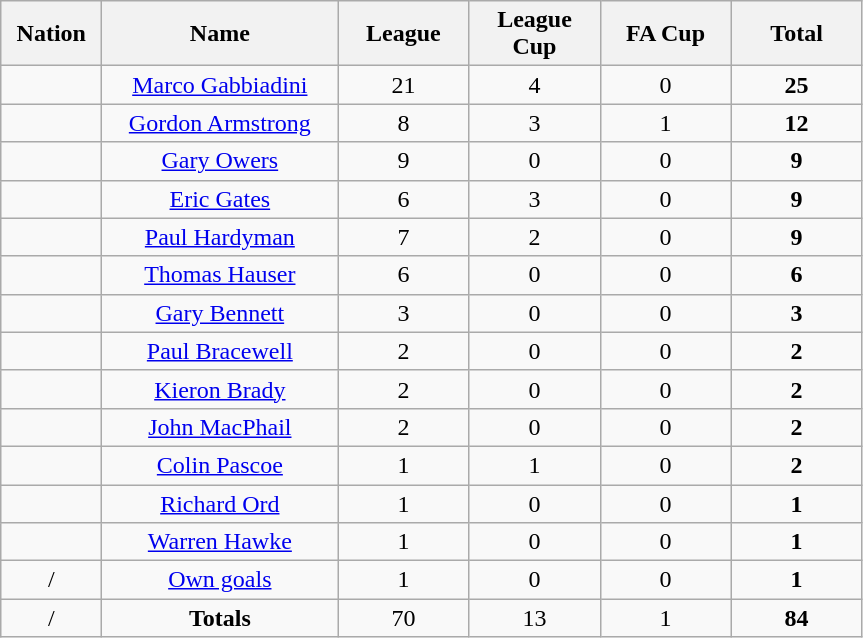<table class="wikitable" style="text-align: center;">
<tr>
<th width=60>Nation</th>
<th width=150>Name</th>
<th width=80>League</th>
<th width=80>League Cup</th>
<th width=80>FA Cup</th>
<th width=80>Total</th>
</tr>
<tr>
<td></td>
<td><a href='#'>Marco Gabbiadini</a></td>
<td>21</td>
<td>4</td>
<td>0</td>
<td><strong>25</strong></td>
</tr>
<tr>
<td></td>
<td><a href='#'>Gordon Armstrong</a></td>
<td>8</td>
<td>3</td>
<td>1</td>
<td><strong>12</strong></td>
</tr>
<tr>
<td></td>
<td><a href='#'>Gary Owers</a></td>
<td>9</td>
<td>0</td>
<td>0</td>
<td><strong>9</strong></td>
</tr>
<tr>
<td></td>
<td><a href='#'>Eric Gates</a></td>
<td>6</td>
<td>3</td>
<td>0</td>
<td><strong>9</strong></td>
</tr>
<tr>
<td></td>
<td><a href='#'>Paul Hardyman</a></td>
<td>7</td>
<td>2</td>
<td>0</td>
<td><strong>9</strong></td>
</tr>
<tr>
<td></td>
<td><a href='#'>Thomas Hauser</a></td>
<td>6</td>
<td>0</td>
<td>0</td>
<td><strong>6</strong></td>
</tr>
<tr>
<td></td>
<td><a href='#'>Gary Bennett</a></td>
<td>3</td>
<td>0</td>
<td>0</td>
<td><strong>3</strong></td>
</tr>
<tr>
<td></td>
<td><a href='#'>Paul Bracewell</a></td>
<td>2</td>
<td>0</td>
<td>0</td>
<td><strong>2</strong></td>
</tr>
<tr>
<td></td>
<td><a href='#'>Kieron Brady</a></td>
<td>2</td>
<td>0</td>
<td>0</td>
<td><strong>2</strong></td>
</tr>
<tr>
<td></td>
<td><a href='#'>John MacPhail</a></td>
<td>2</td>
<td>0</td>
<td>0</td>
<td><strong>2</strong></td>
</tr>
<tr>
<td></td>
<td><a href='#'>Colin Pascoe</a></td>
<td>1</td>
<td>1</td>
<td>0</td>
<td><strong>2</strong></td>
</tr>
<tr>
<td></td>
<td><a href='#'>Richard Ord</a></td>
<td>1</td>
<td>0</td>
<td>0</td>
<td><strong>1</strong></td>
</tr>
<tr>
<td></td>
<td><a href='#'>Warren Hawke</a></td>
<td>1</td>
<td>0</td>
<td>0</td>
<td><strong>1</strong></td>
</tr>
<tr>
<td>/</td>
<td><a href='#'>Own goals</a></td>
<td>1</td>
<td>0</td>
<td>0</td>
<td><strong>1</strong></td>
</tr>
<tr>
<td>/</td>
<td><strong>Totals</strong></td>
<td>70</td>
<td>13</td>
<td>1</td>
<td><strong>84</strong></td>
</tr>
</table>
